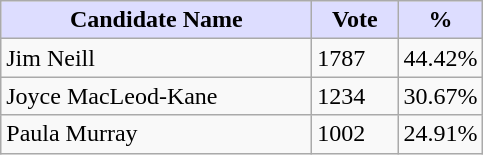<table class="wikitable sortable">
<tr>
<th style="background:#ddf; width:200px;">Candidate Name</th>
<th style="background:#ddf; width:50px;">Vote</th>
<th style="background:#ddf; width:30px;">%</th>
</tr>
<tr>
<td>Jim Neill</td>
<td>1787</td>
<td>44.42%</td>
</tr>
<tr>
<td>Joyce MacLeod-Kane</td>
<td>1234</td>
<td>30.67%</td>
</tr>
<tr>
<td>Paula Murray</td>
<td>1002</td>
<td>24.91%</td>
</tr>
</table>
